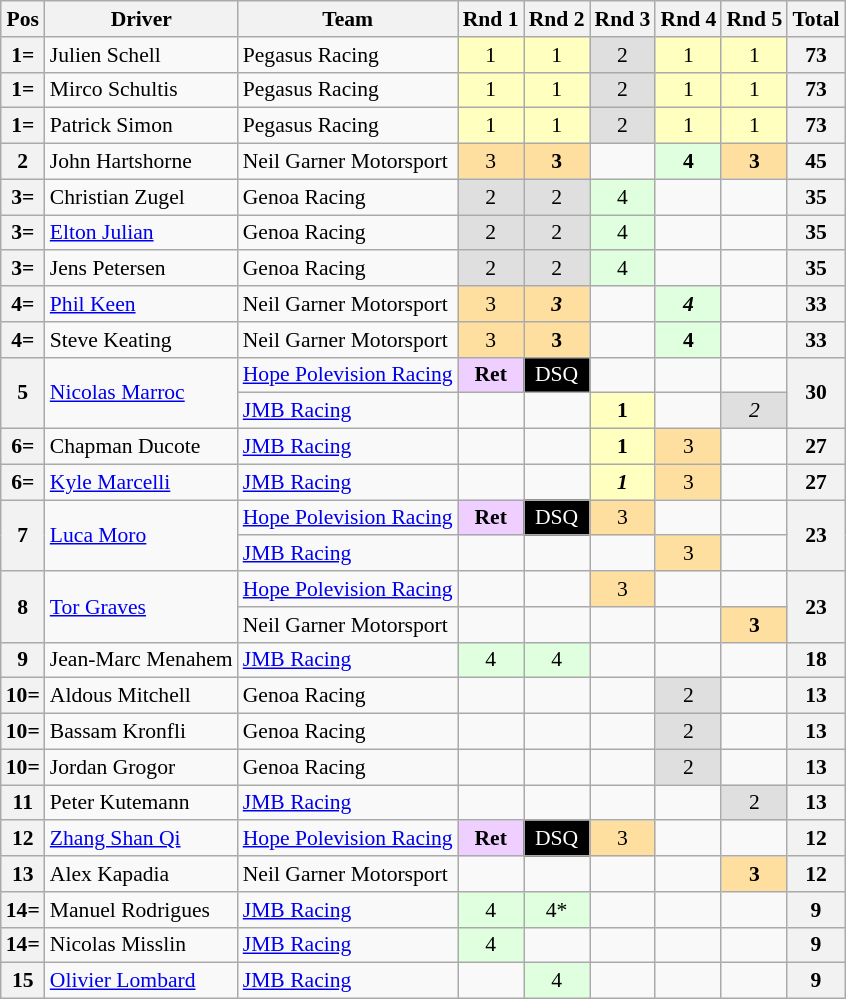<table class="wikitable" style="font-size: 90%;">
<tr>
<th>Pos</th>
<th>Driver</th>
<th>Team</th>
<th>Rnd 1</th>
<th>Rnd 2</th>
<th>Rnd 3</th>
<th>Rnd 4</th>
<th>Rnd 5</th>
<th>Total</th>
</tr>
<tr>
<th>1=</th>
<td> Julien Schell</td>
<td> Pegasus Racing</td>
<td align="center" style="background:#FFFFBF;">1</td>
<td align="center" style="background:#FFFFBF;">1</td>
<td align="center" style="background:#DFDFDF;">2</td>
<td align="center" style="background:#FFFFBF;">1</td>
<td align="center" style="background:#FFFFBF;">1</td>
<th align="center">73</th>
</tr>
<tr>
<th>1=</th>
<td> Mirco Schultis</td>
<td> Pegasus Racing</td>
<td align="center" style="background:#FFFFBF;">1</td>
<td align="center" style="background:#FFFFBF;">1</td>
<td align="center" style="background:#DFDFDF;">2</td>
<td align="center" style="background:#FFFFBF;">1</td>
<td align="center" style="background:#FFFFBF;">1</td>
<th align="center">73</th>
</tr>
<tr>
<th>1=</th>
<td> Patrick Simon</td>
<td> Pegasus Racing</td>
<td align="center" style="background:#FFFFBF;">1</td>
<td align="center" style="background:#FFFFBF;">1</td>
<td align="center" style="background:#DFDFDF;">2</td>
<td align="center" style="background:#FFFFBF;">1</td>
<td align="center" style="background:#FFFFBF;">1</td>
<th align="center">73</th>
</tr>
<tr>
<th>2</th>
<td> John Hartshorne</td>
<td> Neil Garner Motorsport</td>
<td align="center" style="background:#FFDF9F;">3</td>
<td align="center" style="background:#FFDF9F;"><strong>3</strong></td>
<td></td>
<td align="center" style="background:#DFFFDF;"><strong>4</strong></td>
<td align="center" style="background:#FFDF9F;"><strong>3</strong></td>
<th align="center">45</th>
</tr>
<tr>
<th>3=</th>
<td> Christian Zugel</td>
<td> Genoa Racing</td>
<td align="center" style="background:#DFDFDF;">2</td>
<td align="center" style="background:#DFDFDF;">2</td>
<td align="center" style="background:#DFFFDF;">4</td>
<td></td>
<td></td>
<th align="center">35</th>
</tr>
<tr>
<th>3=</th>
<td> <a href='#'>Elton Julian</a></td>
<td> Genoa Racing</td>
<td align="center" style="background:#DFDFDF;">2</td>
<td align="center" style="background:#DFDFDF;">2</td>
<td align="center" style="background:#DFFFDF;">4</td>
<td></td>
<td></td>
<th align="center">35</th>
</tr>
<tr>
<th>3=</th>
<td> Jens Petersen</td>
<td> Genoa Racing</td>
<td align="center" style="background:#DFDFDF;">2</td>
<td align="center" style="background:#DFDFDF;">2</td>
<td align="center" style="background:#DFFFDF;">4</td>
<td></td>
<td></td>
<th align="center">35</th>
</tr>
<tr>
<th>4=</th>
<td> <a href='#'>Phil Keen</a></td>
<td> Neil Garner Motorsport</td>
<td align="center" style="background:#FFDF9F;">3</td>
<td align="center" style="background:#FFDF9F;"><strong><em>3</em></strong></td>
<td></td>
<td align="center" style="background:#DFFFDF;"><strong><em>4</em></strong></td>
<td></td>
<th align="center">33</th>
</tr>
<tr>
<th>4=</th>
<td> Steve Keating</td>
<td> Neil Garner Motorsport</td>
<td align="center" style="background:#FFDF9F;">3</td>
<td align="center" style="background:#FFDF9F;"><strong>3</strong></td>
<td></td>
<td align="center" style="background:#DFFFDF;"><strong>4</strong></td>
<td></td>
<th align="center">33</th>
</tr>
<tr>
<th rowspan=2>5</th>
<td rowspan=2> <a href='#'>Nicolas Marroc</a></td>
<td> <a href='#'>Hope Polevision Racing</a></td>
<td align="center" style="background:#EFCFFF;"><strong>Ret</strong></td>
<td align="center" style="background:#000000; color:white">DSQ</td>
<td></td>
<td></td>
<td></td>
<th rowspan="2" align="center">30</th>
</tr>
<tr>
<td> <a href='#'>JMB Racing</a></td>
<td></td>
<td></td>
<td align="center" style="background:#FFFFBF;"><strong>1</strong></td>
<td></td>
<td align="center" style="background:#DFDFDF;"><em>2</em></td>
</tr>
<tr>
<th>6=</th>
<td> Chapman Ducote</td>
<td> <a href='#'>JMB Racing</a></td>
<td></td>
<td></td>
<td align="center" style="background:#FFFFBF;"><strong>1</strong></td>
<td align="center" style="background:#FFDF9F;">3</td>
<td></td>
<th align="center">27</th>
</tr>
<tr>
<th>6=</th>
<td> <a href='#'>Kyle Marcelli</a></td>
<td> <a href='#'>JMB Racing</a></td>
<td></td>
<td></td>
<td align="center" style="background:#FFFFBF;"><strong><em>1</em></strong></td>
<td align="center" style="background:#FFDF9F;">3</td>
<td></td>
<th align="center">27</th>
</tr>
<tr>
<th rowspan=2>7</th>
<td rowspan=2> <a href='#'>Luca Moro</a></td>
<td> <a href='#'>Hope Polevision Racing</a></td>
<td align="center" style="background:#EFCFFF;"><strong>Ret</strong></td>
<td align="center" style="background:#000000; color:white">DSQ</td>
<td align="center" style="background:#FFDF9F;">3</td>
<td></td>
<td></td>
<th rowspan="2" align="center">23</th>
</tr>
<tr>
<td> <a href='#'>JMB Racing</a></td>
<td></td>
<td></td>
<td></td>
<td align="center" style="background:#FFDF9F;">3</td>
<td></td>
</tr>
<tr>
<th rowspan=2>8</th>
<td rowspan=2> <a href='#'>Tor Graves</a></td>
<td> <a href='#'>Hope Polevision Racing</a></td>
<td></td>
<td></td>
<td align="center" style="background:#FFDF9F;">3</td>
<td></td>
<td></td>
<th rowspan="2" align="center">23</th>
</tr>
<tr>
<td> Neil Garner Motorsport</td>
<td></td>
<td></td>
<td></td>
<td></td>
<td align="center" style="background:#FFDF9F;"><strong>3</strong></td>
</tr>
<tr>
<th>9</th>
<td> Jean-Marc Menahem</td>
<td> <a href='#'>JMB Racing</a></td>
<td align="center" style="background:#DFFFDF;">4</td>
<td align="center" style="background:#DFFFDF;">4</td>
<td></td>
<td></td>
<td></td>
<th align="center">18</th>
</tr>
<tr>
<th>10=</th>
<td> Aldous Mitchell</td>
<td> Genoa Racing</td>
<td></td>
<td></td>
<td></td>
<td align="center" style="background:#DFDFDF;">2</td>
<td></td>
<th align="center">13</th>
</tr>
<tr>
<th>10=</th>
<td> Bassam Kronfli</td>
<td> Genoa Racing</td>
<td></td>
<td></td>
<td></td>
<td align="center" style="background:#DFDFDF;">2</td>
<td></td>
<th align="center">13</th>
</tr>
<tr>
<th>10=</th>
<td> Jordan Grogor</td>
<td> Genoa Racing</td>
<td></td>
<td></td>
<td></td>
<td align="center" style="background:#DFDFDF;">2</td>
<td></td>
<th align="center">13</th>
</tr>
<tr>
<th>11</th>
<td> Peter Kutemann</td>
<td> <a href='#'>JMB Racing</a></td>
<td></td>
<td></td>
<td></td>
<td></td>
<td align="center" style="background:#DFDFDF;">2</td>
<th align="center">13</th>
</tr>
<tr>
<th>12</th>
<td> <a href='#'>Zhang Shan Qi</a></td>
<td> <a href='#'>Hope Polevision Racing</a></td>
<td align="center" style="background:#EFCFFF;"><strong>Ret</strong></td>
<td align="center" style="background:#000000; color:white">DSQ</td>
<td align="center" style="background:#FFDF9F;">3</td>
<td></td>
<td></td>
<th align="center">12</th>
</tr>
<tr>
<th>13</th>
<td> Alex Kapadia</td>
<td> Neil Garner Motorsport</td>
<td></td>
<td></td>
<td></td>
<td></td>
<td align="center" style="background:#FFDF9F;"><strong>3</strong></td>
<th align="center">12</th>
</tr>
<tr>
<th>14=</th>
<td> Manuel Rodrigues</td>
<td> <a href='#'>JMB Racing</a></td>
<td align="center" style="background:#DFFFDF;">4</td>
<td align="center" style="background:#DFFFDF;">4*</td>
<td></td>
<td></td>
<td></td>
<th align="center">9</th>
</tr>
<tr>
<th>14=</th>
<td> Nicolas Misslin</td>
<td> <a href='#'>JMB Racing</a></td>
<td align="center" style="background:#DFFFDF;">4</td>
<td></td>
<td></td>
<td></td>
<td></td>
<th align="center">9</th>
</tr>
<tr>
<th>15</th>
<td> <a href='#'>Olivier Lombard</a></td>
<td> <a href='#'>JMB Racing</a></td>
<td></td>
<td align="center" style="background:#DFFFDF;">4</td>
<td></td>
<td></td>
<td></td>
<th align="center">9</th>
</tr>
</table>
